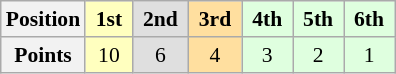<table class="wikitable" style="font-size:90%; text-align:center">
<tr>
<th>Position</th>
<td style="background:#ffffbf;"> <strong>1st</strong> </td>
<td style="background:#dfdfdf;"> <strong>2nd</strong> </td>
<td style="background:#ffdf9f;"> <strong>3rd</strong> </td>
<td style="background:#dfffdf;"> <strong>4th</strong> </td>
<td style="background:#dfffdf;"> <strong>5th</strong> </td>
<td style="background:#dfffdf;"> <strong>6th</strong> </td>
</tr>
<tr>
<th>Points</th>
<td style="background:#ffffbf;">10</td>
<td style="background:#dfdfdf;">6</td>
<td style="background:#ffdf9f;">4</td>
<td style="background:#dfffdf;">3</td>
<td style="background:#dfffdf;">2</td>
<td style="background:#dfffdf;">1</td>
</tr>
</table>
